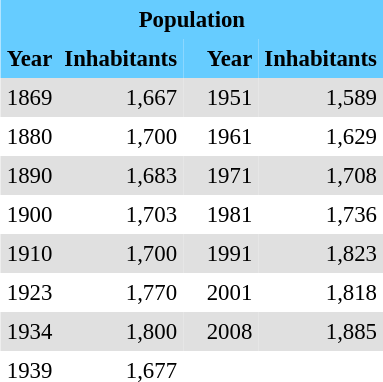<table class="toccolours" align="right" cellpadding="4" cellspacing="0" style="margin:0 0 1em 1em; font-size: 95%;">
<tr>
<th colspan=5 bgcolor="#66CCFF" align="center">Population</th>
</tr>
<tr>
</tr>
<tr style="background-color:#66CCFF">
<th>Year</th>
<th align="right">Inhabitants</th>
<th> </th>
<th>Year</th>
<th align="right">Inhabitants</th>
</tr>
<tr>
</tr>
<tr style="background-color:#E0E0E0">
<td>1869</td>
<td align="right">1,667</td>
<td> </td>
<td>1951</td>
<td align="right">1,589</td>
</tr>
<tr>
<td>1880</td>
<td align="right">1,700</td>
<td> </td>
<td>1961</td>
<td align="right">1,629</td>
</tr>
<tr>
</tr>
<tr style="background-color:#E0E0E0">
<td>1890</td>
<td align="right">1,683</td>
<td> </td>
<td>1971</td>
<td align="right">1,708</td>
</tr>
<tr>
<td>1900</td>
<td align="right">1,703</td>
<td> </td>
<td>1981</td>
<td align="right">1,736</td>
</tr>
<tr>
</tr>
<tr style="background-color:#E0E0E0">
<td>1910</td>
<td align="right">1,700</td>
<td> </td>
<td>1991</td>
<td align="right">1,823</td>
</tr>
<tr>
<td>1923</td>
<td align="right">1,770</td>
<td> </td>
<td>2001</td>
<td align="right">1,818</td>
</tr>
<tr>
</tr>
<tr style="background-color:#E0E0E0">
<td>1934</td>
<td align="right">1,800</td>
<td> </td>
<td>2008</td>
<td align="right">1,885</td>
</tr>
<tr>
<td>1939</td>
<td align="right">1,677</td>
<td></td>
</tr>
<tr>
</tr>
</table>
